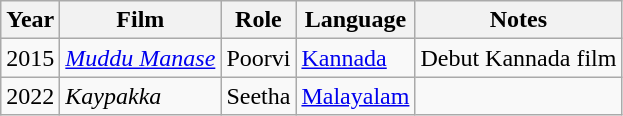<table class="wikitable sortable">
<tr>
<th scope="col">Year</th>
<th scope="col">Film</th>
<th scope="col">Role</th>
<th scope="col">Language</th>
<th scope="col" class="unsortable">Notes</th>
</tr>
<tr>
<td>2015</td>
<td><em><a href='#'>Muddu Manase</a></em></td>
<td>Poorvi</td>
<td><a href='#'>Kannada</a></td>
<td>Debut Kannada film</td>
</tr>
<tr>
<td>2022</td>
<td><em>Kaypakka</em></td>
<td>Seetha</td>
<td><a href='#'>Malayalam</a></td>
<td></td>
</tr>
</table>
